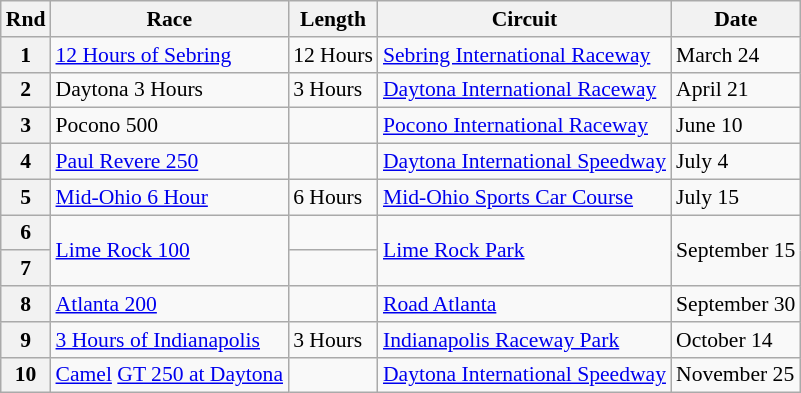<table class="wikitable" style="font-size: 90%;">
<tr>
<th>Rnd</th>
<th>Race</th>
<th>Length</th>
<th>Circuit</th>
<th>Date</th>
</tr>
<tr>
<th>1</th>
<td><a href='#'>12 Hours of Sebring</a></td>
<td>12 Hours</td>
<td><a href='#'>Sebring International Raceway</a></td>
<td>March 24</td>
</tr>
<tr>
<th>2</th>
<td>Daytona 3 Hours</td>
<td>3 Hours</td>
<td><a href='#'>Daytona International Raceway</a></td>
<td>April 21</td>
</tr>
<tr>
<th>3</th>
<td>Pocono 500</td>
<td></td>
<td><a href='#'>Pocono International Raceway</a></td>
<td>June 10</td>
</tr>
<tr>
<th>4</th>
<td><a href='#'>Paul Revere 250</a></td>
<td></td>
<td><a href='#'>Daytona International Speedway</a></td>
<td>July 4</td>
</tr>
<tr>
<th>5</th>
<td><a href='#'>Mid-Ohio 6 Hour</a></td>
<td>6 Hours</td>
<td><a href='#'>Mid-Ohio Sports Car Course</a></td>
<td>July 15</td>
</tr>
<tr>
<th>6</th>
<td rowspan=2><a href='#'>Lime Rock 100</a></td>
<td></td>
<td rowspan=2><a href='#'>Lime Rock Park</a></td>
<td rowspan=2>September 15</td>
</tr>
<tr>
<th>7</th>
<td></td>
</tr>
<tr>
<th>8</th>
<td><a href='#'>Atlanta 200</a></td>
<td></td>
<td><a href='#'>Road Atlanta</a></td>
<td>September 30</td>
</tr>
<tr>
<th>9</th>
<td><a href='#'>3 Hours of Indianapolis</a></td>
<td>3 Hours</td>
<td><a href='#'>Indianapolis Raceway Park</a></td>
<td>October 14</td>
</tr>
<tr>
<th>10</th>
<td><a href='#'>Camel</a> <a href='#'>GT 250 at Daytona</a></td>
<td></td>
<td><a href='#'>Daytona International Speedway</a></td>
<td>November 25</td>
</tr>
</table>
